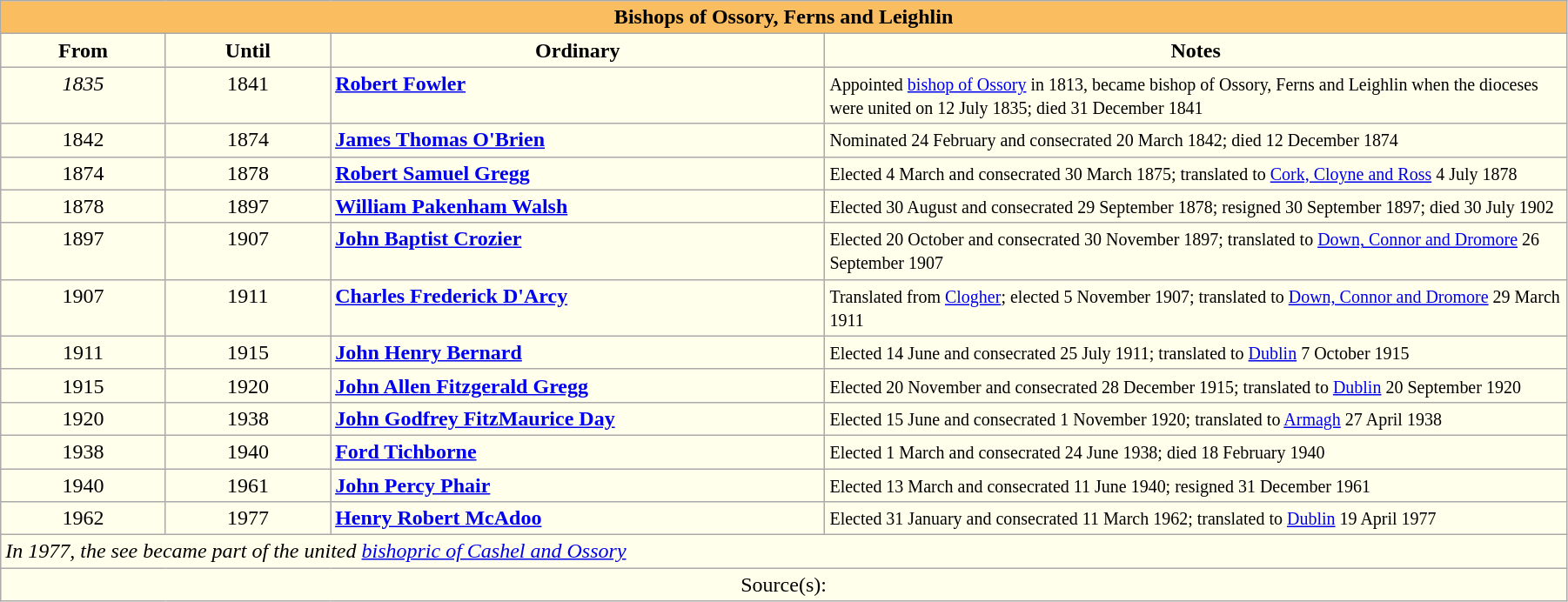<table class="wikitable" style="width:95%;" border="1" cellpadding="2">
<tr>
<th style="background-color:#FABE60" colspan="4">Bishops of Ossory, Ferns and Leighlin</th>
</tr>
<tr align=center>
<th style="background-color:#ffffec" width="10%">From</th>
<th style="background-color:#ffffec" width="10%">Until</th>
<th style="background-color:#ffffec" width="30%">Ordinary</th>
<th style="background-color:#ffffec" width="45%">Notes</th>
</tr>
<tr valign=top bgcolor="#ffffec">
<td align=center><em>1835</em></td>
<td align=center>1841</td>
<td><strong><a href='#'>Robert Fowler</a></strong></td>
<td><small>Appointed <a href='#'>bishop of Ossory</a> in 1813, became bishop of Ossory, Ferns and Leighlin when the dioceses were united on 12 July 1835; died 31 December 1841</small></td>
</tr>
<tr valign=top bgcolor="#ffffec">
<td align=center>1842</td>
<td align=center>1874</td>
<td><strong><a href='#'>James Thomas O'Brien</a></strong></td>
<td><small>Nominated 24 February and consecrated 20 March 1842; died 12 December 1874</small></td>
</tr>
<tr valign=top bgcolor="#ffffec">
<td align=center>1874</td>
<td align=center>1878</td>
<td><strong><a href='#'>Robert Samuel Gregg</a></strong></td>
<td><small>Elected 4 March and consecrated 30 March 1875; translated to <a href='#'>Cork, Cloyne and Ross</a> 4 July 1878</small></td>
</tr>
<tr valign=top bgcolor="#ffffec">
<td align=center>1878</td>
<td align=center>1897</td>
<td><strong><a href='#'>William Pakenham Walsh</a></strong></td>
<td><small>Elected 30 August and consecrated 29 September 1878; resigned 30 September 1897; died 30 July 1902</small></td>
</tr>
<tr valign=top bgcolor="#ffffec">
<td align=center>1897</td>
<td align=center>1907</td>
<td><strong><a href='#'>John Baptist Crozier</a></strong></td>
<td><small>Elected 20 October and consecrated 30 November 1897; translated to <a href='#'>Down, Connor and Dromore</a> 26 September 1907</small></td>
</tr>
<tr valign=top bgcolor="#ffffec">
<td align=center>1907</td>
<td align=center>1911</td>
<td><strong><a href='#'>Charles Frederick D'Arcy</a></strong></td>
<td><small>Translated from <a href='#'>Clogher</a>; elected 5 November 1907; translated to <a href='#'>Down, Connor and Dromore</a> 29 March 1911</small></td>
</tr>
<tr valign=top bgcolor="#ffffec">
<td align=center>1911</td>
<td align=center>1915</td>
<td><strong><a href='#'>John Henry Bernard</a></strong></td>
<td><small>Elected 14 June and consecrated 25 July 1911; translated to <a href='#'>Dublin</a> 7 October 1915</small></td>
</tr>
<tr valign=top bgcolor="#ffffec">
<td align=center>1915</td>
<td align=center>1920</td>
<td><strong><a href='#'>John Allen Fitzgerald Gregg</a></strong></td>
<td><small>Elected 20 November and consecrated 28 December 1915; translated to <a href='#'>Dublin</a> 20 September 1920</small></td>
</tr>
<tr valign=top bgcolor="#ffffec">
<td align=center>1920</td>
<td align=center>1938</td>
<td><strong><a href='#'>John Godfrey FitzMaurice Day</a></strong></td>
<td><small>Elected 15 June and consecrated 1 November 1920; translated to <a href='#'>Armagh</a> 27 April 1938</small></td>
</tr>
<tr valign=top bgcolor="#ffffec">
<td align=center>1938</td>
<td align=center>1940</td>
<td><strong><a href='#'>Ford Tichborne</a></strong></td>
<td><small>Elected 1 March and consecrated 24 June 1938; died 18 February 1940</small></td>
</tr>
<tr valign=top bgcolor="#ffffec">
<td align=center>1940</td>
<td align=center>1961</td>
<td><strong><a href='#'>John Percy Phair</a></strong></td>
<td><small>Elected 13 March and consecrated 11 June 1940; resigned 31 December 1961</small></td>
</tr>
<tr valign=top bgcolor="#ffffec">
<td align=center>1962</td>
<td align=center>1977</td>
<td><strong><a href='#'>Henry Robert McAdoo</a></strong></td>
<td><small>Elected 31 January and consecrated 11 March 1962; translated to <a href='#'>Dublin</a> 19 April 1977</small></td>
</tr>
<tr valign=top bgcolor="#ffffec">
<td colspan=4><em>In 1977, the see became part of the united <a href='#'>bishopric of Cashel and Ossory</a></em></td>
</tr>
<tr valign=top bgcolor="#ffffec">
<td align=center colspan="4">Source(s):</td>
</tr>
</table>
